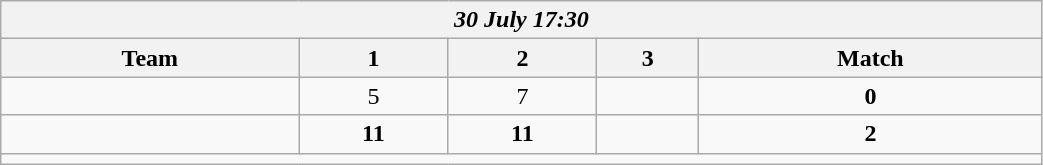<table class=wikitable style="text-align:center; width: 55%">
<tr>
<th colspan=10><em>30 July 17:30</em></th>
</tr>
<tr>
<th>Team</th>
<th>1</th>
<th>2</th>
<th>3</th>
<th>Match</th>
</tr>
<tr>
<td align=left><br></td>
<td>5</td>
<td>7</td>
<td></td>
<td><strong>0</strong></td>
</tr>
<tr>
<td align=left><strong><br></strong></td>
<td><strong>11</strong></td>
<td><strong>11</strong></td>
<td></td>
<td><strong>2</strong></td>
</tr>
<tr>
<td colspan=10></td>
</tr>
</table>
